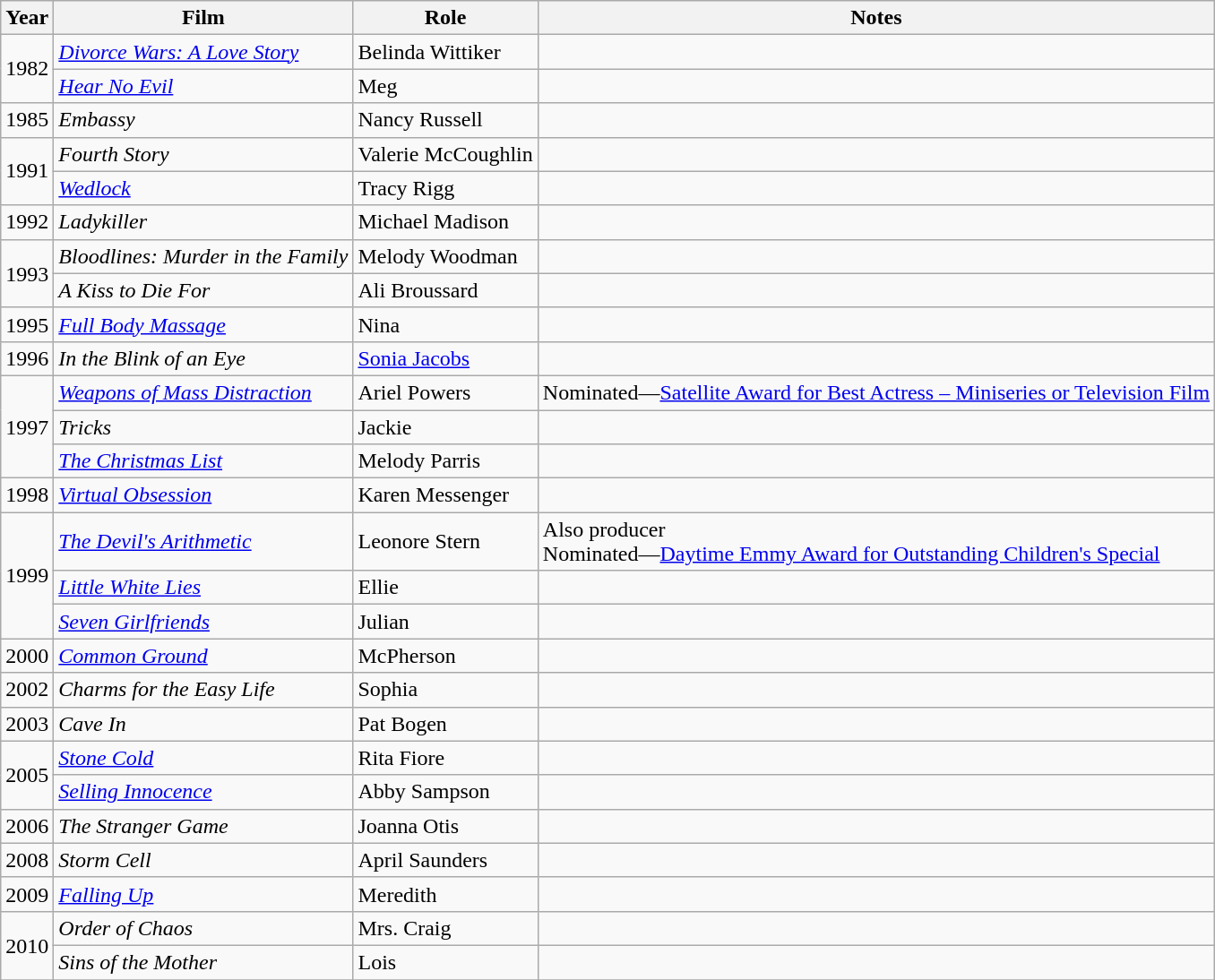<table class="wikitable sortable">
<tr>
<th>Year</th>
<th>Film</th>
<th>Role</th>
<th class="unsortable">Notes</th>
</tr>
<tr>
<td rowspan=2>1982</td>
<td><em><a href='#'>Divorce Wars: A Love Story</a></em></td>
<td>Belinda Wittiker</td>
<td></td>
</tr>
<tr>
<td><em><a href='#'>Hear No Evil</a></em></td>
<td>Meg</td>
<td></td>
</tr>
<tr>
<td>1985</td>
<td><em>Embassy</em></td>
<td>Nancy Russell</td>
<td></td>
</tr>
<tr>
<td rowspan=2>1991</td>
<td><em>Fourth Story</em></td>
<td>Valerie McCoughlin</td>
<td></td>
</tr>
<tr>
<td><em><a href='#'>Wedlock</a></em></td>
<td>Tracy Rigg</td>
<td></td>
</tr>
<tr>
<td>1992</td>
<td><em>Ladykiller</em></td>
<td>Michael Madison</td>
<td></td>
</tr>
<tr>
<td rowspan=2>1993</td>
<td><em>Bloodlines: Murder in the Family</em></td>
<td>Melody Woodman</td>
<td></td>
</tr>
<tr>
<td><em>A Kiss to Die For</em></td>
<td>Ali Broussard</td>
<td></td>
</tr>
<tr>
<td>1995</td>
<td><em><a href='#'>Full Body Massage</a></em></td>
<td>Nina</td>
<td></td>
</tr>
<tr>
<td>1996</td>
<td><em>In the Blink of an Eye</em></td>
<td><a href='#'>Sonia Jacobs</a></td>
<td></td>
</tr>
<tr>
<td rowspan=3>1997</td>
<td><em><a href='#'>Weapons of Mass Distraction</a></em></td>
<td>Ariel Powers</td>
<td>Nominated—<a href='#'>Satellite Award for Best Actress – Miniseries or Television Film</a></td>
</tr>
<tr>
<td><em>Tricks</em></td>
<td>Jackie</td>
<td></td>
</tr>
<tr>
<td><em><a href='#'>The Christmas List</a></em></td>
<td>Melody Parris</td>
<td></td>
</tr>
<tr>
<td>1998</td>
<td><em><a href='#'>Virtual Obsession</a></em></td>
<td>Karen Messenger</td>
<td></td>
</tr>
<tr>
<td rowspan=3>1999</td>
<td><em><a href='#'>The Devil's Arithmetic</a></em></td>
<td>Leonore Stern</td>
<td>Also producer<br>Nominated—<a href='#'>Daytime Emmy Award for Outstanding Children's Special</a></td>
</tr>
<tr>
<td><em><a href='#'>Little White Lies</a></em></td>
<td>Ellie</td>
<td></td>
</tr>
<tr>
<td><em><a href='#'>Seven Girlfriends</a></em></td>
<td>Julian</td>
<td></td>
</tr>
<tr>
<td>2000</td>
<td><em><a href='#'>Common Ground</a></em></td>
<td>McPherson</td>
<td></td>
</tr>
<tr>
<td>2002</td>
<td><em>Charms for the Easy Life</em></td>
<td>Sophia</td>
<td></td>
</tr>
<tr>
<td>2003</td>
<td><em>Cave In</em></td>
<td>Pat Bogen</td>
<td></td>
</tr>
<tr>
<td rowspan=2>2005</td>
<td><em><a href='#'>Stone Cold</a></em></td>
<td>Rita Fiore</td>
<td></td>
</tr>
<tr>
<td><em><a href='#'>Selling Innocence</a></em></td>
<td>Abby Sampson</td>
<td></td>
</tr>
<tr>
<td>2006</td>
<td><em>The Stranger Game</em></td>
<td>Joanna Otis</td>
<td></td>
</tr>
<tr>
<td>2008</td>
<td><em>Storm Cell</em></td>
<td>April Saunders</td>
<td></td>
</tr>
<tr>
<td>2009</td>
<td><em><a href='#'>Falling Up</a></em></td>
<td>Meredith</td>
<td></td>
</tr>
<tr>
<td rowspan=2>2010</td>
<td><em>Order of Chaos</em></td>
<td>Mrs. Craig</td>
<td></td>
</tr>
<tr>
<td><em>Sins of the Mother</em></td>
<td>Lois</td>
<td></td>
</tr>
<tr>
</tr>
</table>
